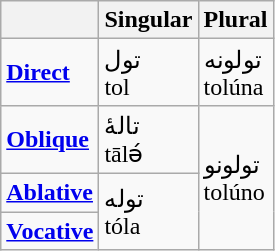<table class="wikitable">
<tr>
<th></th>
<th>Singular</th>
<th>Plural</th>
</tr>
<tr>
<td><strong><a href='#'>Direct</a></strong></td>
<td>تول<br>tol</td>
<td>تولونه<br>tolúna</td>
</tr>
<tr>
<td><strong><a href='#'>Oblique</a></strong></td>
<td>تالۀ<br>tālə́</td>
<td rowspan="3">تولونو<br>tolúno</td>
</tr>
<tr>
<td><strong><a href='#'>Ablative</a></strong></td>
<td rowspan="2">توله<br>tóla</td>
</tr>
<tr>
<td><strong><a href='#'>Vocative</a></strong></td>
</tr>
</table>
